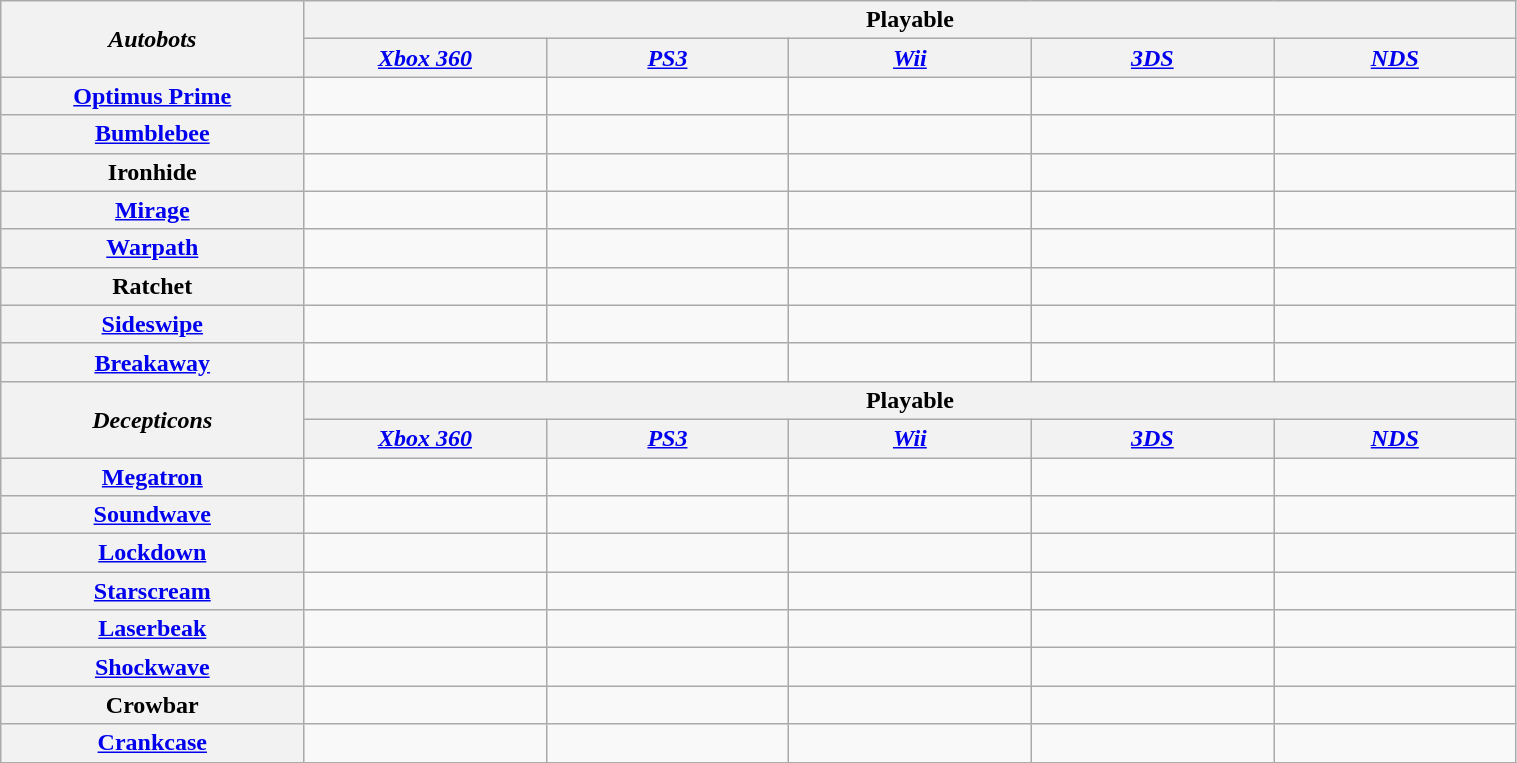<table class="wikitable"  style="text-align:center; width:80%;">
<tr>
<th rowspan="2" style="width:15%;"><strong><em>Autobots</em></strong></th>
<th colspan="6" style="text-align:center;">Playable</th>
</tr>
<tr>
<th style="text-align:center; width:12%;"><em><a href='#'>Xbox 360</a></em></th>
<th style="text-align:center; width:12%;"><em><a href='#'>PS3</a></em></th>
<th style="text-align:center; width:12%;"><em><a href='#'>Wii</a></em></th>
<th style="text-align:center; width:12%;"><em><a href='#'>3DS</a></em></th>
<th style="text-align:center; width:12%;"><em><a href='#'>NDS</a></em></th>
</tr>
<tr>
<th><a href='#'>Optimus Prime</a></th>
<td></td>
<td></td>
<td></td>
<td></td>
<td></td>
</tr>
<tr>
<th><a href='#'>Bumblebee</a></th>
<td></td>
<td></td>
<td></td>
<td></td>
<td></td>
</tr>
<tr>
<th>Ironhide</th>
<td></td>
<td></td>
<td></td>
<td></td>
<td></td>
</tr>
<tr>
<th><a href='#'>Mirage</a></th>
<td></td>
<td></td>
<td></td>
<td></td>
<td></td>
</tr>
<tr>
<th><a href='#'>Warpath</a></th>
<td></td>
<td></td>
<td></td>
<td></td>
<td></td>
</tr>
<tr>
<th>Ratchet</th>
<td></td>
<td></td>
<td></td>
<td></td>
<td></td>
</tr>
<tr>
<th><a href='#'>Sideswipe</a></th>
<td></td>
<td></td>
<td></td>
<td></td>
<td></td>
</tr>
<tr>
<th><a href='#'>Breakaway</a></th>
<td></td>
<td></td>
<td></td>
<td></td>
<td></td>
</tr>
<tr>
<th rowspan="2" style="width:15%;"><strong><em>Decepticons</em></strong></th>
<th colspan="6" style="text-align:center;">Playable</th>
</tr>
<tr>
<th style="text-align:center; width:12%;"><em><a href='#'>Xbox 360</a></em></th>
<th style="text-align:center; width:12%;"><em><a href='#'>PS3</a></em></th>
<th style="text-align:center; width:12%;"><em><a href='#'>Wii</a></em></th>
<th style="text-align:center; width:12%;"><em><a href='#'>3DS</a></em></th>
<th style="text-align:center; width:12%;"><em><a href='#'>NDS</a></em></th>
</tr>
<tr>
<th><a href='#'>Megatron</a></th>
<td></td>
<td></td>
<td></td>
<td></td>
<td></td>
</tr>
<tr>
<th><a href='#'>Soundwave</a></th>
<td></td>
<td></td>
<td></td>
<td></td>
<td></td>
</tr>
<tr>
<th><a href='#'>Lockdown</a></th>
<td></td>
<td></td>
<td></td>
<td></td>
<td></td>
</tr>
<tr>
<th><a href='#'>Starscream</a></th>
<td></td>
<td></td>
<td></td>
<td></td>
<td></td>
</tr>
<tr>
<th><a href='#'>Laserbeak</a></th>
<td></td>
<td></td>
<td></td>
<td></td>
<td></td>
</tr>
<tr>
<th><a href='#'>Shockwave</a></th>
<td></td>
<td></td>
<td></td>
<td></td>
<td></td>
</tr>
<tr>
<th>Crowbar</th>
<td></td>
<td></td>
<td></td>
<td></td>
<td></td>
</tr>
<tr>
<th><a href='#'>Crankcase</a></th>
<td></td>
<td></td>
<td></td>
<td></td>
<td></td>
</tr>
</table>
